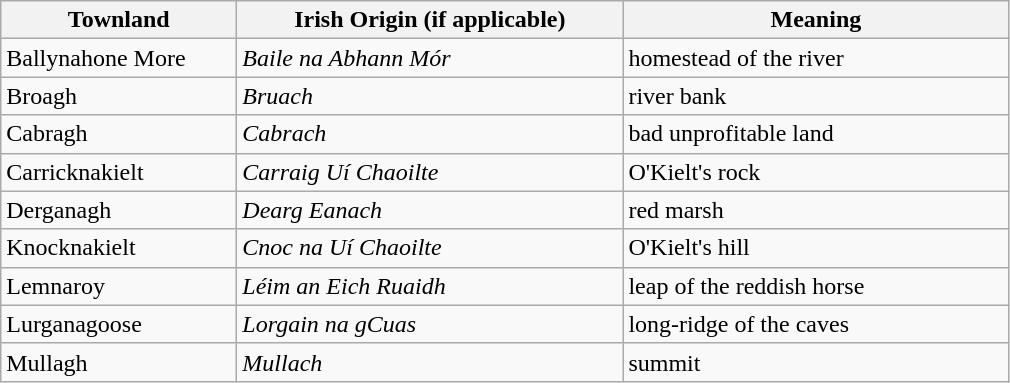<table class="wikitable" style="border:1px solid darkgray;">
<tr>
<th width="150">Townland</th>
<th width="250">Irish Origin (if applicable)</th>
<th width="250">Meaning</th>
</tr>
<tr>
<td>Ballynahone More</td>
<td><em>Baile na Abhann Mór</em></td>
<td>homestead of the river</td>
</tr>
<tr>
<td>Broagh</td>
<td><em>Bruach</em></td>
<td>river bank</td>
</tr>
<tr>
<td>Cabragh</td>
<td><em>Cabrach</em></td>
<td>bad unprofitable land</td>
</tr>
<tr>
<td>Carricknakielt</td>
<td><em>Carraig Uí Chaoilte</em></td>
<td>O'Kielt's rock</td>
</tr>
<tr>
<td>Derganagh</td>
<td><em>Dearg Eanach</em></td>
<td>red marsh</td>
</tr>
<tr>
<td>Knocknakielt</td>
<td><em>Cnoc na Uí Chaoilte</em></td>
<td>O'Kielt's hill</td>
</tr>
<tr>
<td>Lemnaroy</td>
<td><em>Léim an Eich Ruaidh</em></td>
<td>leap of the reddish horse</td>
</tr>
<tr>
<td>Lurganagoose</td>
<td><em>Lorgain na gCuas</em></td>
<td>long-ridge of the caves</td>
</tr>
<tr>
<td>Mullagh</td>
<td><em>Mullach</em></td>
<td>summit</td>
</tr>
</table>
